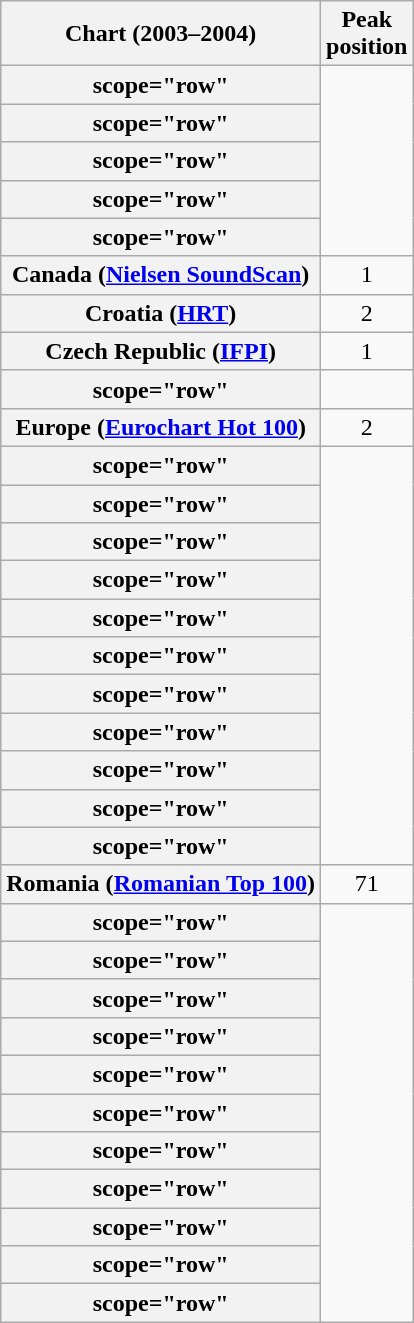<table class="wikitable sortable plainrowheaders" style="text-align:center">
<tr>
<th scope="col">Chart (2003–2004)</th>
<th scope="col">Peak<br>position</th>
</tr>
<tr>
<th>scope="row"</th>
</tr>
<tr>
<th>scope="row"</th>
</tr>
<tr>
<th>scope="row"</th>
</tr>
<tr>
<th>scope="row"</th>
</tr>
<tr>
<th>scope="row"</th>
</tr>
<tr>
<th scope="row">Canada (<a href='#'>Nielsen SoundScan</a>)</th>
<td>1</td>
</tr>
<tr>
<th scope="row">Croatia (<a href='#'>HRT</a>)</th>
<td>2</td>
</tr>
<tr>
<th scope="row">Czech Republic (<a href='#'>IFPI</a>)</th>
<td>1</td>
</tr>
<tr>
<th>scope="row"</th>
</tr>
<tr>
<th scope="row">Europe (<a href='#'>Eurochart Hot 100</a>)</th>
<td>2</td>
</tr>
<tr>
<th>scope="row"</th>
</tr>
<tr>
<th>scope="row"</th>
</tr>
<tr>
<th>scope="row"</th>
</tr>
<tr>
<th>scope="row"</th>
</tr>
<tr>
<th>scope="row"</th>
</tr>
<tr>
<th>scope="row"</th>
</tr>
<tr>
<th>scope="row"</th>
</tr>
<tr>
<th>scope="row"</th>
</tr>
<tr>
<th>scope="row"</th>
</tr>
<tr>
<th>scope="row"</th>
</tr>
<tr>
<th>scope="row"</th>
</tr>
<tr>
<th scope="row">Romania (<a href='#'>Romanian Top 100</a>)</th>
<td>71</td>
</tr>
<tr>
<th>scope="row"</th>
</tr>
<tr>
<th>scope="row"</th>
</tr>
<tr>
<th>scope="row"</th>
</tr>
<tr>
<th>scope="row"</th>
</tr>
<tr>
<th>scope="row"</th>
</tr>
<tr>
<th>scope="row"</th>
</tr>
<tr>
<th>scope="row"</th>
</tr>
<tr>
<th>scope="row"</th>
</tr>
<tr>
<th>scope="row"</th>
</tr>
<tr>
<th>scope="row"</th>
</tr>
<tr>
<th>scope="row"</th>
</tr>
</table>
